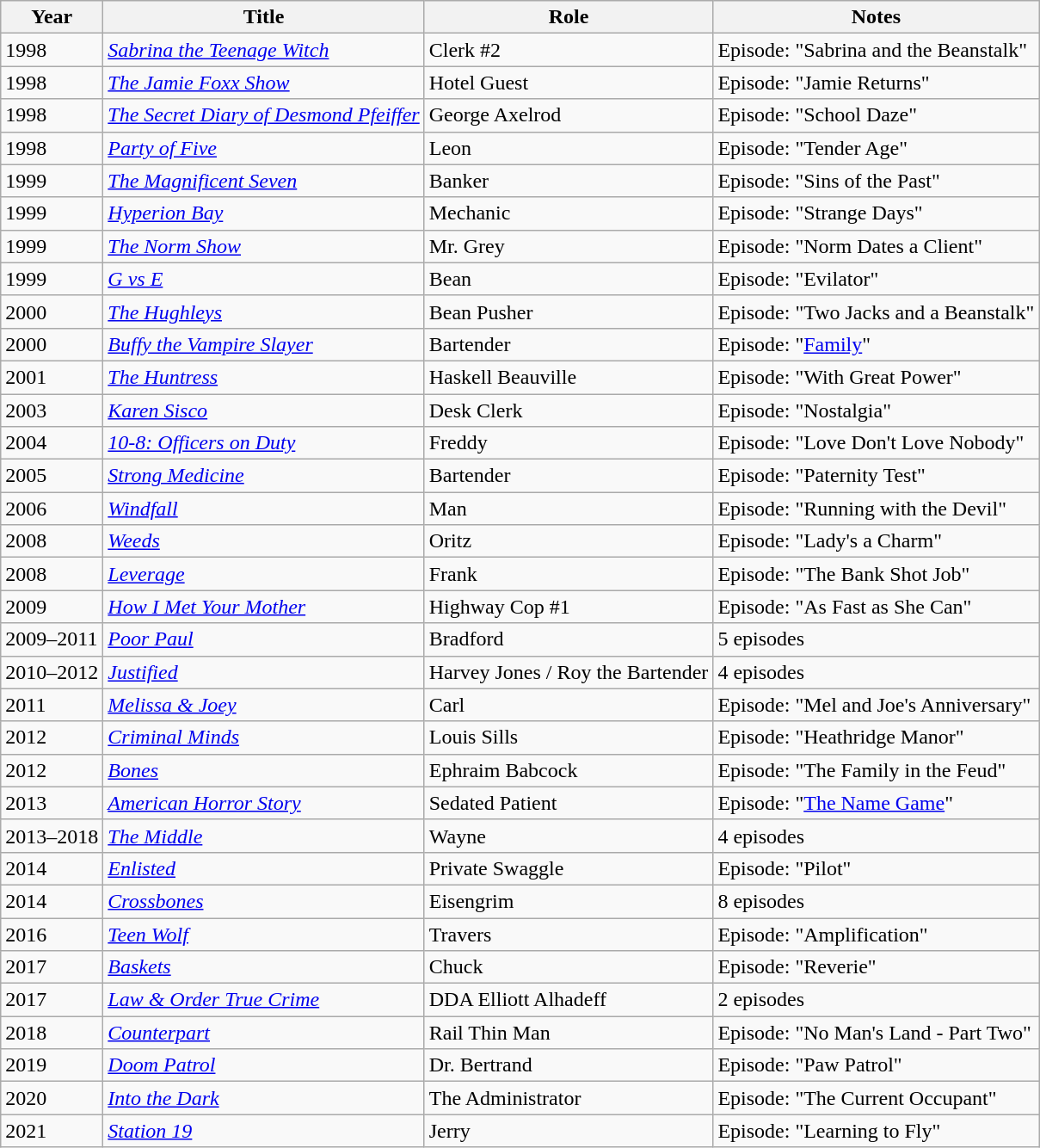<table class="wikitable sortable">
<tr>
<th>Year</th>
<th>Title</th>
<th>Role</th>
<th>Notes</th>
</tr>
<tr>
<td>1998</td>
<td><a href='#'><em>Sabrina the Teenage Witch</em></a></td>
<td>Clerk #2</td>
<td>Episode: "Sabrina and the Beanstalk"</td>
</tr>
<tr>
<td>1998</td>
<td><em><a href='#'>The Jamie Foxx Show</a></em></td>
<td>Hotel Guest</td>
<td>Episode: "Jamie Returns"</td>
</tr>
<tr>
<td>1998</td>
<td><em><a href='#'>The Secret Diary of Desmond Pfeiffer</a></em></td>
<td>George Axelrod</td>
<td>Episode: "School Daze"</td>
</tr>
<tr>
<td>1998</td>
<td><em><a href='#'>Party of Five</a></em></td>
<td>Leon</td>
<td>Episode: "Tender Age"</td>
</tr>
<tr>
<td>1999</td>
<td><a href='#'><em>The Magnificent Seven</em></a></td>
<td>Banker</td>
<td>Episode: "Sins of the Past"</td>
</tr>
<tr>
<td>1999</td>
<td><em><a href='#'>Hyperion Bay</a></em></td>
<td>Mechanic</td>
<td>Episode: "Strange Days"</td>
</tr>
<tr>
<td>1999</td>
<td><em><a href='#'>The Norm Show</a></em></td>
<td>Mr. Grey</td>
<td>Episode: "Norm Dates a Client"</td>
</tr>
<tr>
<td>1999</td>
<td><em><a href='#'>G vs E</a></em></td>
<td>Bean</td>
<td>Episode: "Evilator"</td>
</tr>
<tr>
<td>2000</td>
<td><em><a href='#'>The Hughleys</a></em></td>
<td>Bean Pusher</td>
<td>Episode: "Two Jacks and a Beanstalk"</td>
</tr>
<tr>
<td>2000</td>
<td><em><a href='#'>Buffy the Vampire Slayer</a></em></td>
<td>Bartender</td>
<td>Episode: "<a href='#'>Family</a>"</td>
</tr>
<tr>
<td>2001</td>
<td><a href='#'><em>The Huntress</em></a></td>
<td>Haskell Beauville</td>
<td>Episode: "With Great Power"</td>
</tr>
<tr>
<td>2003</td>
<td><em><a href='#'>Karen Sisco</a></em></td>
<td>Desk Clerk</td>
<td>Episode: "Nostalgia"</td>
</tr>
<tr>
<td>2004</td>
<td><em><a href='#'>10-8: Officers on Duty</a></em></td>
<td>Freddy</td>
<td>Episode: "Love Don't Love Nobody"</td>
</tr>
<tr>
<td>2005</td>
<td><em><a href='#'>Strong Medicine</a></em></td>
<td>Bartender</td>
<td>Episode: "Paternity Test"</td>
</tr>
<tr>
<td>2006</td>
<td><a href='#'><em>Windfall</em></a></td>
<td>Man</td>
<td>Episode: "Running with the Devil"</td>
</tr>
<tr>
<td>2008</td>
<td><a href='#'><em>Weeds</em></a></td>
<td>Oritz</td>
<td>Episode: "Lady's a Charm"</td>
</tr>
<tr>
<td>2008</td>
<td><a href='#'><em>Leverage</em></a></td>
<td>Frank</td>
<td>Episode: "The Bank Shot Job"</td>
</tr>
<tr>
<td>2009</td>
<td><em><a href='#'>How I Met Your Mother</a></em></td>
<td>Highway Cop #1</td>
<td>Episode: "As Fast as She Can"</td>
</tr>
<tr>
<td>2009–2011</td>
<td><em><a href='#'>Poor Paul</a></em></td>
<td>Bradford</td>
<td>5 episodes</td>
</tr>
<tr>
<td>2010–2012</td>
<td><a href='#'><em>Justified</em></a></td>
<td>Harvey Jones / Roy the Bartender</td>
<td>4 episodes</td>
</tr>
<tr>
<td>2011</td>
<td><em><a href='#'>Melissa & Joey</a></em></td>
<td>Carl</td>
<td>Episode: "Mel and Joe's Anniversary"</td>
</tr>
<tr>
<td>2012</td>
<td><em><a href='#'>Criminal Minds</a></em></td>
<td>Louis Sills</td>
<td>Episode: "Heathridge Manor"</td>
</tr>
<tr>
<td>2012</td>
<td><a href='#'><em>Bones</em></a></td>
<td>Ephraim Babcock</td>
<td>Episode: "The Family in the Feud"</td>
</tr>
<tr>
<td>2013</td>
<td><em><a href='#'>American Horror Story</a></em></td>
<td>Sedated Patient</td>
<td>Episode: "<a href='#'>The Name Game</a>"</td>
</tr>
<tr>
<td>2013–2018</td>
<td><a href='#'><em>The Middle</em></a></td>
<td>Wayne</td>
<td>4 episodes</td>
</tr>
<tr>
<td>2014</td>
<td><a href='#'><em>Enlisted</em></a></td>
<td>Private Swaggle</td>
<td>Episode: "Pilot"</td>
</tr>
<tr>
<td>2014</td>
<td><a href='#'><em>Crossbones</em></a></td>
<td>Eisengrim</td>
<td>8 episodes</td>
</tr>
<tr>
<td>2016</td>
<td><a href='#'><em>Teen Wolf</em></a></td>
<td>Travers</td>
<td>Episode: "Amplification"</td>
</tr>
<tr>
<td>2017</td>
<td><a href='#'><em>Baskets</em></a></td>
<td>Chuck</td>
<td>Episode: "Reverie"</td>
</tr>
<tr>
<td>2017</td>
<td><em><a href='#'>Law & Order True Crime</a></em></td>
<td>DDA Elliott Alhadeff</td>
<td>2 episodes</td>
</tr>
<tr>
<td>2018</td>
<td><a href='#'><em>Counterpart</em></a></td>
<td>Rail Thin Man</td>
<td>Episode: "No Man's Land - Part Two"</td>
</tr>
<tr>
<td>2019</td>
<td><a href='#'><em>Doom Patrol</em></a></td>
<td>Dr. Bertrand</td>
<td>Episode: "Paw Patrol"</td>
</tr>
<tr>
<td>2020</td>
<td><a href='#'><em>Into the Dark</em></a></td>
<td>The Administrator</td>
<td>Episode: "The Current Occupant"</td>
</tr>
<tr>
<td>2021</td>
<td><em><a href='#'>Station 19</a></em></td>
<td>Jerry</td>
<td>Episode: "Learning to Fly"</td>
</tr>
</table>
